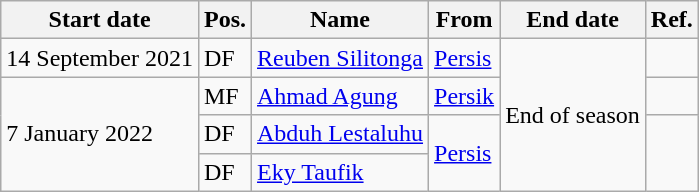<table class="wikitable">
<tr>
<th>Start date</th>
<th>Pos.</th>
<th>Name</th>
<th>From</th>
<th>End date</th>
<th>Ref.</th>
</tr>
<tr>
<td>14 September 2021</td>
<td>DF</td>
<td> <a href='#'>Reuben Silitonga</a></td>
<td><a href='#'>Persis</a></td>
<td rowspan="4">End of season</td>
<td></td>
</tr>
<tr>
<td rowspan="3">7 January 2022</td>
<td>MF</td>
<td> <a href='#'>Ahmad Agung</a></td>
<td><a href='#'>Persik</a></td>
<td></td>
</tr>
<tr>
<td>DF</td>
<td> <a href='#'>Abduh Lestaluhu</a></td>
<td rowspan="2"><a href='#'>Persis</a></td>
<td rowspan="2"></td>
</tr>
<tr>
<td>DF</td>
<td> <a href='#'>Eky Taufik</a></td>
</tr>
</table>
